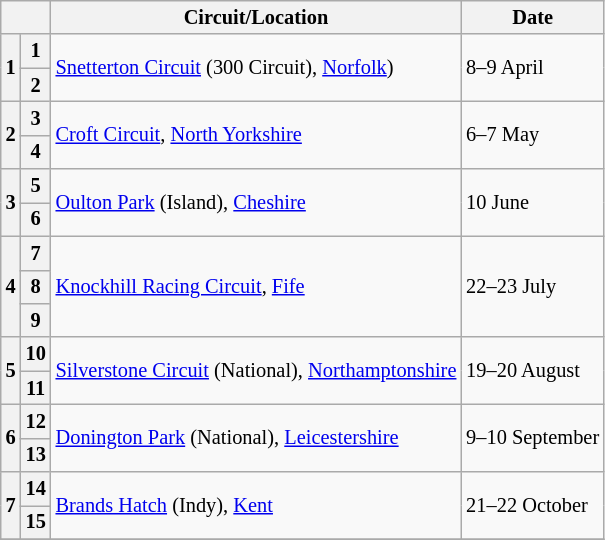<table class="wikitable" style="font-size: 85%;">
<tr>
<th colspan="2"></th>
<th>Circuit/Location</th>
<th>Date</th>
</tr>
<tr>
<th rowspan="2">1</th>
<th>1</th>
<td rowspan="2"><a href='#'>Snetterton Circuit</a> (300 Circuit), <a href='#'>Norfolk</a>)</td>
<td rowspan="2">8–9 April</td>
</tr>
<tr>
<th>2</th>
</tr>
<tr>
<th rowspan="2">2</th>
<th>3</th>
<td rowspan="2"><a href='#'>Croft Circuit</a>, <a href='#'>North Yorkshire</a></td>
<td rowspan="2">6–7 May</td>
</tr>
<tr>
<th>4</th>
</tr>
<tr>
<th rowspan="2">3</th>
<th>5</th>
<td rowspan="2"><a href='#'>Oulton Park</a> (Island), <a href='#'>Cheshire</a></td>
<td rowspan="2">10 June</td>
</tr>
<tr>
<th>6</th>
</tr>
<tr>
<th rowspan="3">4</th>
<th>7</th>
<td rowspan="3"><a href='#'>Knockhill Racing Circuit</a>, <a href='#'>Fife</a></td>
<td rowspan="3">22–23 July</td>
</tr>
<tr>
<th>8</th>
</tr>
<tr>
<th>9</th>
</tr>
<tr>
<th rowspan="2">5</th>
<th>10</th>
<td rowspan="2"><a href='#'>Silverstone Circuit</a> (National), <a href='#'>Northamptonshire</a></td>
<td rowspan="2">19–20 August</td>
</tr>
<tr>
<th>11</th>
</tr>
<tr>
<th rowspan="2">6</th>
<th>12</th>
<td rowspan="2"><a href='#'>Donington Park</a> (National), <a href='#'>Leicestershire</a></td>
<td rowspan="2">9–10 September</td>
</tr>
<tr>
<th>13</th>
</tr>
<tr>
<th rowspan="2">7</th>
<th>14</th>
<td rowspan="2"><a href='#'>Brands Hatch</a> (Indy), <a href='#'>Kent</a></td>
<td rowspan="2">21–22 October</td>
</tr>
<tr>
<th>15</th>
</tr>
<tr>
</tr>
</table>
